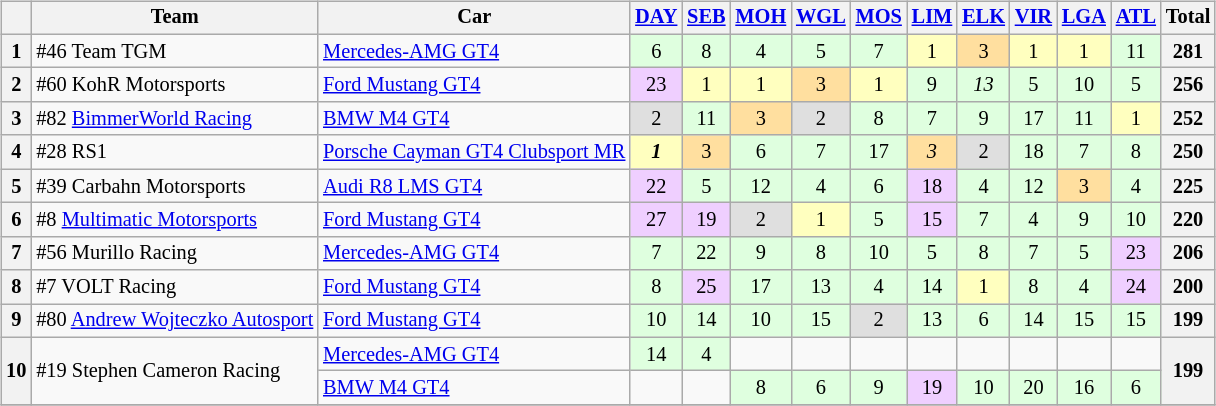<table>
<tr>
<td valign="top"><br><table class="wikitable" style="font-size: 85%; text-align:center;">
<tr>
<th></th>
<th>Team</th>
<th>Car</th>
<th><a href='#'>DAY</a></th>
<th><a href='#'>SEB</a></th>
<th><a href='#'>MOH</a></th>
<th><a href='#'>WGL</a></th>
<th><a href='#'>MOS</a></th>
<th><a href='#'>LIM</a></th>
<th><a href='#'>ELK</a></th>
<th><a href='#'>VIR</a></th>
<th><a href='#'>LGA</a></th>
<th><a href='#'>ATL</a></th>
<th>Total</th>
</tr>
<tr>
<th>1</th>
<td align=left>#46 Team TGM</td>
<td align=left><a href='#'>Mercedes-AMG GT4</a></td>
<td style="background:#dfffdf;">6</td>
<td style="background:#dfffdf;">8</td>
<td style="background:#dfffdf;">4</td>
<td style="background:#dfffdf;">5</td>
<td style="background:#dfffdf;">7</td>
<td style="background:#ffffbf;">1</td>
<td style="background:#ffdf9f;">3</td>
<td style="background:#ffffbf;">1</td>
<td style="background:#ffffbf;">1</td>
<td style="background:#dfffdf;">11</td>
<th>281</th>
</tr>
<tr>
<th>2</th>
<td align=left>#60 KohR Motorsports</td>
<td align=left><a href='#'>Ford Mustang GT4</a></td>
<td style="background:#efcfff;">23</td>
<td style="background:#ffffbf;">1</td>
<td style="background:#ffffbf;">1</td>
<td style="background:#ffdf9f;">3</td>
<td style="background:#ffffbf;">1</td>
<td style="background:#dfffdf;">9</td>
<td style="background:#dfffdf;"><em>13</em></td>
<td style="background:#dfffdf;">5</td>
<td style="background:#dfffdf;">10</td>
<td style="background:#dfffdf;">5</td>
<th>256</th>
</tr>
<tr>
<th>3</th>
<td align=left>#82 <a href='#'>BimmerWorld Racing</a></td>
<td align=left><a href='#'>BMW M4 GT4</a></td>
<td style="background:#dfdfdf;">2</td>
<td style="background:#dfffdf;">11</td>
<td style="background:#ffdf9f;">3</td>
<td style="background:#dfdfdf;">2</td>
<td style="background:#dfffdf;">8</td>
<td style="background:#dfffdf;">7</td>
<td style="background:#dfffdf;">9</td>
<td style="background:#dfffdf;">17</td>
<td style="background:#dfffdf;">11</td>
<td style="background:#ffffbf;">1</td>
<th>252</th>
</tr>
<tr>
<th>4</th>
<td align=left>#28 RS1</td>
<td align=left><a href='#'>Porsche Cayman GT4 Clubsport MR</a></td>
<td style="background:#ffffbf;"><strong><em>1</em></strong></td>
<td style="background:#ffdf9f;">3</td>
<td style="background:#dfffdf;">6</td>
<td style="background:#dfffdf;">7</td>
<td style="background:#dfffdf;">17</td>
<td style="background:#ffdf9f;"><em>3</em></td>
<td style="background:#dfdfdf;">2</td>
<td style="background:#dfffdf;">18</td>
<td style="background:#dfffdf;">7</td>
<td style="background:#dfffdf;">8</td>
<th>250</th>
</tr>
<tr>
<th>5</th>
<td align=left>#39 Carbahn Motorsports</td>
<td align=left><a href='#'>Audi R8 LMS GT4</a></td>
<td style="background:#efcfff;">22</td>
<td style="background:#dfffdf;">5</td>
<td style="background:#dfffdf;">12</td>
<td style="background:#dfffdf;">4</td>
<td style="background:#dfffdf;">6</td>
<td style="background:#efcfff;">18</td>
<td style="background:#dfffdf;">4</td>
<td style="background:#dfffdf;">12</td>
<td style="background:#ffdf9f;">3</td>
<td style="background:#dfffdf;">4</td>
<th>225</th>
</tr>
<tr>
<th>6</th>
<td align=left>#8 <a href='#'>Multimatic Motorsports</a></td>
<td align=left><a href='#'>Ford Mustang GT4</a></td>
<td style="background:#efcfff;">27</td>
<td style="background:#efcfff;">19</td>
<td style="background:#dfdfdf;">2</td>
<td style="background:#ffffbf;">1</td>
<td style="background:#dfffdf;">5</td>
<td style="background:#efcfff;">15</td>
<td style="background:#dfffdf;">7</td>
<td style="background:#dfffdf;">4</td>
<td style="background:#dfffdf;">9</td>
<td style="background:#dfffdf;">10</td>
<th>220</th>
</tr>
<tr>
<th>7</th>
<td align=left>#56 Murillo Racing</td>
<td align=left><a href='#'>Mercedes-AMG GT4</a></td>
<td style="background:#dfffdf;">7</td>
<td style="background:#dfffdf;">22</td>
<td style="background:#dfffdf;">9</td>
<td style="background:#dfffdf;">8</td>
<td style="background:#dfffdf;">10</td>
<td style="background:#dfffdf;">5</td>
<td style="background:#dfffdf;">8</td>
<td style="background:#dfffdf;">7</td>
<td style="background:#dfffdf;">5</td>
<td style="background:#efcfff;">23</td>
<th>206</th>
</tr>
<tr>
<th>8</th>
<td align=left>#7 VOLT Racing</td>
<td align=left><a href='#'>Ford Mustang GT4</a></td>
<td style="background:#dfffdf;">8</td>
<td style="background:#efcfff;">25</td>
<td style="background:#dfffdf;">17</td>
<td style="background:#dfffdf;">13</td>
<td style="background:#dfffdf;">4</td>
<td style="background:#dfffdf;">14</td>
<td style="background:#ffffbf;">1</td>
<td style="background:#dfffdf;">8</td>
<td style="background:#dfffdf;">4</td>
<td style="background:#efcfff;">24</td>
<th>200</th>
</tr>
<tr>
<th>9</th>
<td align=left>#80 <a href='#'>Andrew Wojteczko Autosport</a></td>
<td align=left><a href='#'>Ford Mustang GT4</a></td>
<td style="background:#dfffdf;">10</td>
<td style="background:#dfffdf;">14</td>
<td style="background:#dfffdf;">10</td>
<td style="background:#dfffdf;">15</td>
<td style="background:#dfdfdf;">2</td>
<td style="background:#dfffdf;">13</td>
<td style="background:#dfffdf;">6</td>
<td style="background:#dfffdf;">14</td>
<td style="background:#dfffdf;">15</td>
<td style="background:#dfffdf;">15</td>
<th>199</th>
</tr>
<tr>
<th rowspan=2>10</th>
<td rowspan=2 align=left>#19 Stephen Cameron Racing</td>
<td align=left><a href='#'>Mercedes-AMG GT4</a></td>
<td style="background:#dfffdf;">14</td>
<td style="background:#dfffdf;">4</td>
<td></td>
<td></td>
<td></td>
<td></td>
<td></td>
<td></td>
<td></td>
<td></td>
<th rowspan=2>199</th>
</tr>
<tr>
<td align=left><a href='#'>BMW M4 GT4</a></td>
<td></td>
<td></td>
<td style="background:#dfffdf;">8</td>
<td style="background:#dfffdf;">6</td>
<td style="background:#dfffdf;">9</td>
<td style="background:#efcfff;">19</td>
<td style="background:#dfffdf;">10</td>
<td style="background:#dfffdf;">20</td>
<td style="background:#dfffdf;">16</td>
<td style="background:#dfffdf;">6</td>
</tr>
<tr>
</tr>
</table>
</td>
<td valign="top"></td>
</tr>
</table>
